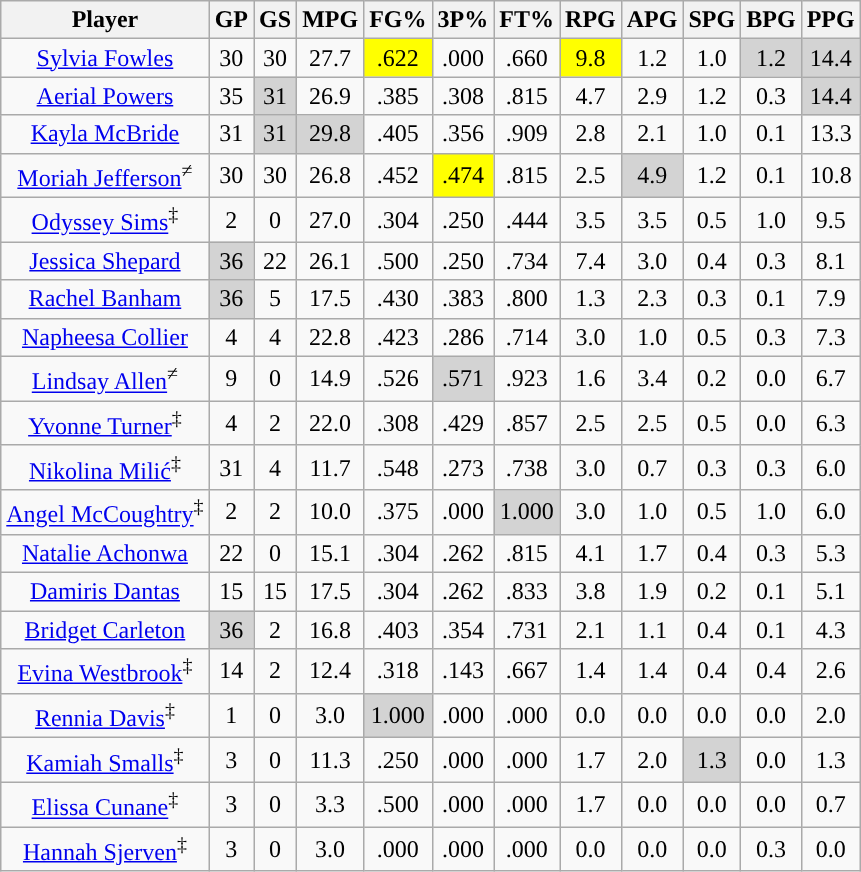<table class="wikitable sortable" style="text-align:center">
<tr>
<th>Player</th>
<th>GP</th>
<th>GS</th>
<th>MPG</th>
<th>FG%</th>
<th>3P%</th>
<th>FT%</th>
<th>RPG</th>
<th>APG</th>
<th>SPG</th>
<th>BPG</th>
<th>PPG</th>
</tr>
<tr>
<td><a href='#'>Sylvia Fowles</a></td>
<td>30</td>
<td>30</td>
<td>27.7</td>
<td style="background:yellow;">.622</td>
<td>.000</td>
<td>.660</td>
<td style="background:yellow;">9.8</td>
<td>1.2</td>
<td>1.0</td>
<td style="background:#D3D3D3;">1.2</td>
<td style="background:#D3D3D3;">14.4</td>
</tr>
<tr>
<td><a href='#'>Aerial Powers</a></td>
<td>35</td>
<td style="background:#D3D3D3;">31</td>
<td>26.9</td>
<td>.385</td>
<td>.308</td>
<td>.815</td>
<td>4.7</td>
<td>2.9</td>
<td>1.2</td>
<td>0.3</td>
<td style="background:#D3D3D3;">14.4</td>
</tr>
<tr>
<td><a href='#'>Kayla McBride</a></td>
<td>31</td>
<td style="background:#D3D3D3;">31</td>
<td style="background:#D3D3D3;">29.8</td>
<td>.405</td>
<td>.356</td>
<td>.909</td>
<td>2.8</td>
<td>2.1</td>
<td>1.0</td>
<td>0.1</td>
<td>13.3</td>
</tr>
<tr>
<td><a href='#'>Moriah Jefferson</a><sup>≠</sup></td>
<td>30</td>
<td>30</td>
<td>26.8</td>
<td>.452</td>
<td style="background:yellow;">.474</td>
<td>.815</td>
<td>2.5</td>
<td style="background:#D3D3D3;">4.9</td>
<td>1.2</td>
<td>0.1</td>
<td>10.8</td>
</tr>
<tr>
<td><a href='#'>Odyssey Sims</a><sup>‡</sup></td>
<td>2</td>
<td>0</td>
<td>27.0</td>
<td>.304</td>
<td>.250</td>
<td>.444</td>
<td>3.5</td>
<td>3.5</td>
<td>0.5</td>
<td>1.0</td>
<td>9.5</td>
</tr>
<tr>
<td><a href='#'>Jessica Shepard</a></td>
<td style="background:#D3D3D3;">36</td>
<td>22</td>
<td>26.1</td>
<td>.500</td>
<td>.250</td>
<td>.734</td>
<td>7.4</td>
<td>3.0</td>
<td>0.4</td>
<td>0.3</td>
<td>8.1</td>
</tr>
<tr>
<td><a href='#'>Rachel Banham</a></td>
<td style="background:#D3D3D3;">36</td>
<td>5</td>
<td>17.5</td>
<td>.430</td>
<td>.383</td>
<td>.800</td>
<td>1.3</td>
<td>2.3</td>
<td>0.3</td>
<td>0.1</td>
<td>7.9</td>
</tr>
<tr>
<td><a href='#'>Napheesa Collier</a></td>
<td>4</td>
<td>4</td>
<td>22.8</td>
<td>.423</td>
<td>.286</td>
<td>.714</td>
<td>3.0</td>
<td>1.0</td>
<td>0.5</td>
<td>0.3</td>
<td>7.3</td>
</tr>
<tr>
<td><a href='#'>Lindsay Allen</a><sup>≠</sup></td>
<td>9</td>
<td>0</td>
<td>14.9</td>
<td>.526</td>
<td style="background:#D3D3D3;">.571</td>
<td>.923</td>
<td>1.6</td>
<td>3.4</td>
<td>0.2</td>
<td>0.0</td>
<td>6.7</td>
</tr>
<tr>
<td><a href='#'>Yvonne Turner</a><sup>‡</sup></td>
<td>4</td>
<td>2</td>
<td>22.0</td>
<td>.308</td>
<td>.429</td>
<td>.857</td>
<td>2.5</td>
<td>2.5</td>
<td>0.5</td>
<td>0.0</td>
<td>6.3</td>
</tr>
<tr>
<td><a href='#'>Nikolina Milić</a><sup>‡</sup></td>
<td>31</td>
<td>4</td>
<td>11.7</td>
<td>.548</td>
<td>.273</td>
<td>.738</td>
<td>3.0</td>
<td>0.7</td>
<td>0.3</td>
<td>0.3</td>
<td>6.0</td>
</tr>
<tr>
<td><a href='#'>Angel McCoughtry</a><sup>‡</sup></td>
<td>2</td>
<td>2</td>
<td>10.0</td>
<td>.375</td>
<td>.000</td>
<td style="background:#D3D3D3;">1.000</td>
<td>3.0</td>
<td>1.0</td>
<td>0.5</td>
<td>1.0</td>
<td>6.0</td>
</tr>
<tr>
<td><a href='#'>Natalie Achonwa</a></td>
<td>22</td>
<td>0</td>
<td>15.1</td>
<td>.304</td>
<td>.262</td>
<td>.815</td>
<td>4.1</td>
<td>1.7</td>
<td>0.4</td>
<td>0.3</td>
<td>5.3</td>
</tr>
<tr>
<td><a href='#'>Damiris Dantas</a></td>
<td>15</td>
<td>15</td>
<td>17.5</td>
<td>.304</td>
<td>.262</td>
<td>.833</td>
<td>3.8</td>
<td>1.9</td>
<td>0.2</td>
<td>0.1</td>
<td>5.1</td>
</tr>
<tr>
<td><a href='#'>Bridget Carleton</a></td>
<td style="background:#D3D3D3;">36</td>
<td>2</td>
<td>16.8</td>
<td>.403</td>
<td>.354</td>
<td>.731</td>
<td>2.1</td>
<td>1.1</td>
<td>0.4</td>
<td>0.1</td>
<td>4.3</td>
</tr>
<tr>
<td><a href='#'>Evina Westbrook</a><sup>‡</sup></td>
<td>14</td>
<td>2</td>
<td>12.4</td>
<td>.318</td>
<td>.143</td>
<td>.667</td>
<td>1.4</td>
<td>1.4</td>
<td>0.4</td>
<td>0.4</td>
<td>2.6</td>
</tr>
<tr>
<td><a href='#'>Rennia Davis</a><sup>‡</sup></td>
<td>1</td>
<td>0</td>
<td>3.0</td>
<td style="background:#D3D3D3;">1.000</td>
<td>.000</td>
<td>.000</td>
<td>0.0</td>
<td>0.0</td>
<td>0.0</td>
<td>0.0</td>
<td>2.0</td>
</tr>
<tr>
<td><a href='#'>Kamiah Smalls</a><sup>‡</sup></td>
<td>3</td>
<td>0</td>
<td>11.3</td>
<td>.250</td>
<td>.000</td>
<td>.000</td>
<td>1.7</td>
<td>2.0</td>
<td style="background:#D3D3D3;">1.3</td>
<td>0.0</td>
<td>1.3</td>
</tr>
<tr>
<td><a href='#'>Elissa Cunane</a><sup>‡</sup></td>
<td>3</td>
<td>0</td>
<td>3.3</td>
<td>.500</td>
<td>.000</td>
<td>.000</td>
<td>1.7</td>
<td>0.0</td>
<td>0.0</td>
<td>0.0</td>
<td>0.7</td>
</tr>
<tr>
<td><a href='#'>Hannah Sjerven</a><sup>‡</sup></td>
<td>3</td>
<td>0</td>
<td>3.0</td>
<td>.000</td>
<td>.000</td>
<td>.000</td>
<td>0.0</td>
<td>0.0</td>
<td>0.0</td>
<td>0.3</td>
<td>0.0</td>
</tr>
</table>
